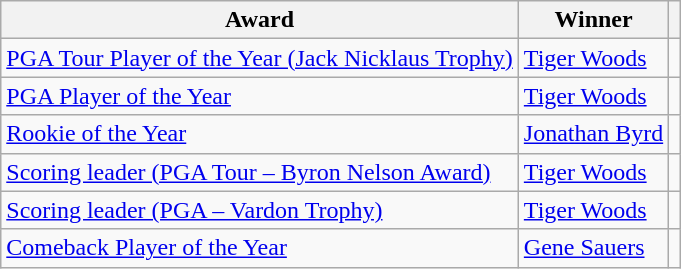<table class="wikitable">
<tr>
<th>Award</th>
<th>Winner</th>
<th></th>
</tr>
<tr>
<td><a href='#'>PGA Tour Player of the Year (Jack Nicklaus Trophy)</a></td>
<td> <a href='#'>Tiger Woods</a></td>
<td></td>
</tr>
<tr>
<td><a href='#'>PGA Player of the Year</a></td>
<td> <a href='#'>Tiger Woods</a></td>
<td></td>
</tr>
<tr>
<td><a href='#'>Rookie of the Year</a></td>
<td> <a href='#'>Jonathan Byrd</a></td>
<td></td>
</tr>
<tr>
<td><a href='#'>Scoring leader (PGA Tour – Byron Nelson Award)</a></td>
<td> <a href='#'>Tiger Woods</a></td>
<td></td>
</tr>
<tr>
<td><a href='#'>Scoring leader (PGA – Vardon Trophy)</a></td>
<td> <a href='#'>Tiger Woods</a></td>
<td></td>
</tr>
<tr>
<td><a href='#'>Comeback Player of the Year</a></td>
<td> <a href='#'>Gene Sauers</a></td>
<td></td>
</tr>
</table>
